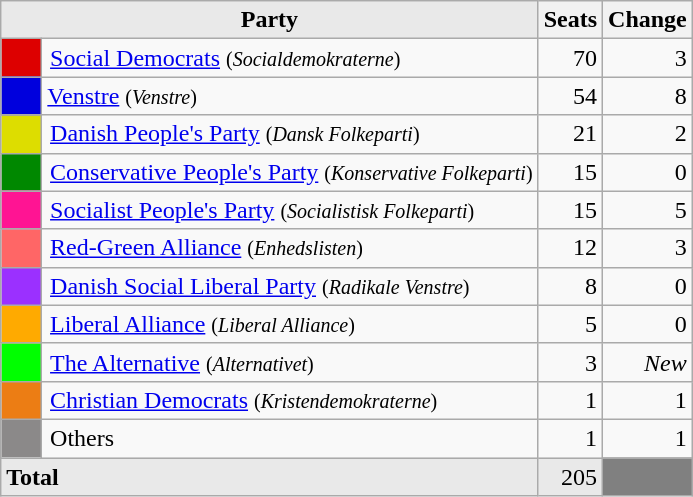<table class="wikitable">
<tr>
<th style="background-color:#E9E9E9" colspan="2">Party</th>
<th style="background-color":#E9E9E9">Seats</th>
<th style="background-color":#E9E9E9">Change</th>
</tr>
<tr>
<td style="background:#dd0000; text-align:center;"></td>
<td style="padding-left:5px;"><a href='#'>Social Democrats</a> <small>(<em>Socialdemokraterne</em>)</small></td>
<td align="right">70</td>
<td align="right"> 3</td>
</tr>
<tr>
<td style="width:20px; background:#0000dd; text-align:center;"></td>
<td style="width:200px padding-left:5px;"><a href='#'>Venstre</a> <small>(<em>Venstre</em>)</small></td>
<td align="right">54</td>
<td align="right"> 8</td>
</tr>
<tr>
<td style="background:#dddd00; text-align:center;"></td>
<td style="padding-left:5px;"><a href='#'>Danish People's Party</a> <small>(<em>Dansk Folkeparti</em>)</small></td>
<td align="right">21</td>
<td align="right"> 2</td>
</tr>
<tr>
<td style="background:#008800; text-align:center;"></td>
<td style="padding-left:5px;"><a href='#'>Conservative People's Party</a> <small>(<em>Konservative Folkeparti</em>)</small></td>
<td align="right">15</td>
<td align="right"> 0</td>
</tr>
<tr>
<td style="background:#FF1493; text-align:center;"></td>
<td style="padding-left:5px;"><a href='#'>Socialist People's Party</a> <small>(<em>Socialistisk Folkeparti</em>)</small></td>
<td align="right">15</td>
<td align="right"> 5</td>
</tr>
<tr>
<td style="background:#FF6666; text-align:center;"></td>
<td style="padding-left:5px;"><a href='#'>Red-Green Alliance</a> <small>(<em>Enhedslisten</em>)</small></td>
<td align="right">12</td>
<td align="right"> 3</td>
</tr>
<tr>
<td style="background:#9B30FF; text-align:center;"></td>
<td style="padding-left:5px;"><a href='#'>Danish Social Liberal Party</a> <small>(<em>Radikale Venstre</em>)</small></td>
<td align="right">8</td>
<td align="right"> 0</td>
</tr>
<tr>
<td style="background:#ffaa00; text-align:center;"></td>
<td style="padding-left:5px;"><a href='#'>Liberal Alliance</a> <small>(<em>Liberal Alliance</em>)</small></td>
<td align="right">5</td>
<td align="right"> 0</td>
</tr>
<tr>
<td style="background:#00ff00; text-align:center;"></td>
<td style="padding-left:5px;"><a href='#'>The Alternative</a> <small>(<em>Alternativet</em>)</small></td>
<td align="right">3</td>
<td align="right"><em>New</em></td>
</tr>
<tr>
<td style="background:#EC7D14; text-align:center;"></td>
<td style="padding-left:5px;"><a href='#'>Christian Democrats</a> <small>(<em>Kristendemokraterne</em>)</small></td>
<td align="right">1</td>
<td align="right"> 1</td>
</tr>
<tr>
<td style="background:#8B8989;"></td>
<td style="padding-left:5px;">Others</td>
<td align="right">1</td>
<td align="right"> 1</td>
</tr>
<tr>
<td style="background-color:#E9E9E9" colspan="2"><strong>Total</strong></td>
<td align="right" style="background-color:#E9E9E9">205</td>
<td align="right" style="background-color:#808080"></td>
</tr>
</table>
